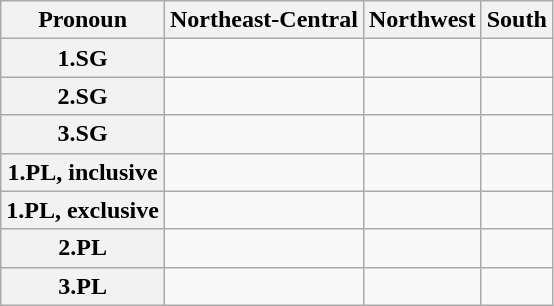<table class="wikitable">
<tr>
<th>Pronoun</th>
<th>Northeast-Central</th>
<th>Northwest</th>
<th>South</th>
</tr>
<tr>
<th>1.SG</th>
<td></td>
<td></td>
<td></td>
</tr>
<tr>
<th>2.SG</th>
<td></td>
<td></td>
<td></td>
</tr>
<tr>
<th>3.SG</th>
<td></td>
<td></td>
<td></td>
</tr>
<tr>
<th>1.PL, inclusive</th>
<td></td>
<td></td>
<td></td>
</tr>
<tr>
<th>1.PL, exclusive</th>
<td></td>
<td></td>
<td></td>
</tr>
<tr>
<th>2.PL</th>
<td></td>
<td></td>
<td></td>
</tr>
<tr>
<th>3.PL</th>
<td></td>
<td></td>
<td></td>
</tr>
</table>
